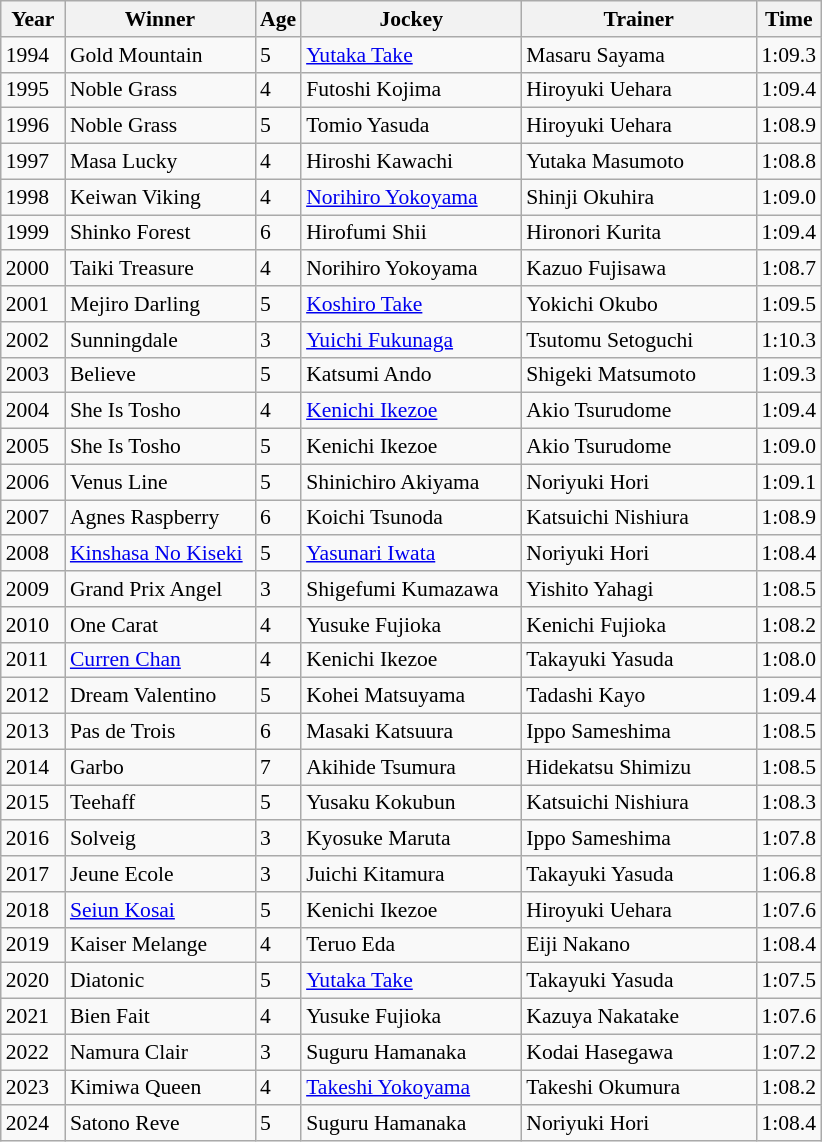<table class="wikitable sortable" style="font-size:90%">
<tr>
<th width="36px">Year<br></th>
<th width="120px">Winner<br></th>
<th>Age<br></th>
<th width="140px">Jockey<br></th>
<th width="150px">Trainer<br></th>
<th>Time<br></th>
</tr>
<tr>
<td>1994</td>
<td>Gold Mountain</td>
<td>5</td>
<td><a href='#'>Yutaka Take</a></td>
<td>Masaru Sayama</td>
<td>1:09.3</td>
</tr>
<tr>
<td>1995</td>
<td>Noble Grass</td>
<td>4</td>
<td>Futoshi Kojima</td>
<td>Hiroyuki Uehara</td>
<td>1:09.4</td>
</tr>
<tr>
<td>1996</td>
<td>Noble Grass</td>
<td>5</td>
<td>Tomio Yasuda</td>
<td>Hiroyuki Uehara</td>
<td>1:08.9</td>
</tr>
<tr>
<td>1997</td>
<td>Masa Lucky</td>
<td>4</td>
<td>Hiroshi Kawachi</td>
<td>Yutaka Masumoto</td>
<td>1:08.8</td>
</tr>
<tr>
<td>1998</td>
<td>Keiwan Viking</td>
<td>4</td>
<td><a href='#'>Norihiro Yokoyama</a></td>
<td>Shinji Okuhira</td>
<td>1:09.0</td>
</tr>
<tr>
<td>1999</td>
<td>Shinko Forest</td>
<td>6</td>
<td>Hirofumi Shii</td>
<td>Hironori Kurita</td>
<td>1:09.4</td>
</tr>
<tr>
<td>2000</td>
<td>Taiki Treasure</td>
<td>4</td>
<td>Norihiro Yokoyama</td>
<td>Kazuo Fujisawa</td>
<td>1:08.7</td>
</tr>
<tr>
<td>2001</td>
<td>Mejiro Darling</td>
<td>5</td>
<td><a href='#'>Koshiro Take</a></td>
<td>Yokichi Okubo</td>
<td>1:09.5</td>
</tr>
<tr>
<td>2002</td>
<td>Sunningdale</td>
<td>3</td>
<td><a href='#'>Yuichi Fukunaga</a></td>
<td>Tsutomu Setoguchi</td>
<td>1:10.3</td>
</tr>
<tr>
<td>2003</td>
<td>Believe</td>
<td>5</td>
<td>Katsumi Ando</td>
<td>Shigeki Matsumoto</td>
<td>1:09.3</td>
</tr>
<tr>
<td>2004</td>
<td>She Is Tosho</td>
<td>4</td>
<td><a href='#'>Kenichi Ikezoe</a></td>
<td>Akio Tsurudome</td>
<td>1:09.4</td>
</tr>
<tr>
<td>2005</td>
<td>She Is Tosho</td>
<td>5</td>
<td>Kenichi Ikezoe</td>
<td>Akio Tsurudome</td>
<td>1:09.0</td>
</tr>
<tr>
<td>2006</td>
<td>Venus Line</td>
<td>5</td>
<td>Shinichiro Akiyama</td>
<td>Noriyuki Hori</td>
<td>1:09.1</td>
</tr>
<tr>
<td>2007</td>
<td>Agnes Raspberry</td>
<td>6</td>
<td>Koichi Tsunoda</td>
<td>Katsuichi Nishiura</td>
<td>1:08.9</td>
</tr>
<tr>
<td>2008</td>
<td><a href='#'>Kinshasa No Kiseki</a></td>
<td>5</td>
<td><a href='#'>Yasunari Iwata</a></td>
<td>Noriyuki Hori</td>
<td>1:08.4</td>
</tr>
<tr>
<td>2009</td>
<td>Grand Prix Angel</td>
<td>3</td>
<td>Shigefumi Kumazawa</td>
<td>Yishito Yahagi</td>
<td>1:08.5</td>
</tr>
<tr>
<td>2010</td>
<td>One Carat</td>
<td>4</td>
<td>Yusuke Fujioka</td>
<td>Kenichi Fujioka</td>
<td>1:08.2</td>
</tr>
<tr>
<td>2011</td>
<td><a href='#'>Curren Chan</a></td>
<td>4</td>
<td>Kenichi Ikezoe</td>
<td>Takayuki Yasuda</td>
<td>1:08.0</td>
</tr>
<tr>
<td>2012</td>
<td>Dream Valentino</td>
<td>5</td>
<td>Kohei Matsuyama</td>
<td>Tadashi Kayo</td>
<td>1:09.4</td>
</tr>
<tr>
<td>2013</td>
<td>Pas de Trois</td>
<td>6</td>
<td>Masaki Katsuura</td>
<td>Ippo Sameshima</td>
<td>1:08.5</td>
</tr>
<tr>
<td>2014</td>
<td>Garbo</td>
<td>7</td>
<td>Akihide Tsumura</td>
<td>Hidekatsu Shimizu</td>
<td>1:08.5</td>
</tr>
<tr>
<td>2015</td>
<td>Teehaff</td>
<td>5</td>
<td>Yusaku Kokubun</td>
<td>Katsuichi Nishiura</td>
<td>1:08.3</td>
</tr>
<tr>
<td>2016</td>
<td>Solveig</td>
<td>3</td>
<td>Kyosuke Maruta</td>
<td>Ippo Sameshima</td>
<td>1:07.8</td>
</tr>
<tr>
<td>2017</td>
<td>Jeune Ecole</td>
<td>3</td>
<td>Juichi Kitamura</td>
<td>Takayuki Yasuda</td>
<td>1:06.8</td>
</tr>
<tr>
<td>2018</td>
<td><a href='#'>Seiun Kosai</a></td>
<td>5</td>
<td>Kenichi Ikezoe</td>
<td>Hiroyuki Uehara</td>
<td>1:07.6</td>
</tr>
<tr>
<td>2019</td>
<td>Kaiser Melange</td>
<td>4</td>
<td>Teruo Eda</td>
<td>Eiji Nakano</td>
<td>1:08.4</td>
</tr>
<tr>
<td>2020</td>
<td>Diatonic</td>
<td>5</td>
<td><a href='#'>Yutaka Take</a></td>
<td>Takayuki Yasuda</td>
<td>1:07.5</td>
</tr>
<tr>
<td>2021</td>
<td>Bien Fait</td>
<td>4</td>
<td>Yusuke Fujioka</td>
<td>Kazuya Nakatake</td>
<td>1:07.6</td>
</tr>
<tr>
<td>2022</td>
<td>Namura Clair</td>
<td>3</td>
<td>Suguru Hamanaka</td>
<td>Kodai Hasegawa</td>
<td>1:07.2</td>
</tr>
<tr>
<td>2023</td>
<td>Kimiwa Queen</td>
<td>4</td>
<td><a href='#'>Takeshi Yokoyama</a></td>
<td>Takeshi Okumura</td>
<td>1:08.2</td>
</tr>
<tr>
<td>2024</td>
<td>Satono Reve</td>
<td>5</td>
<td>Suguru Hamanaka</td>
<td>Noriyuki Hori</td>
<td>1:08.4</td>
</tr>
</table>
